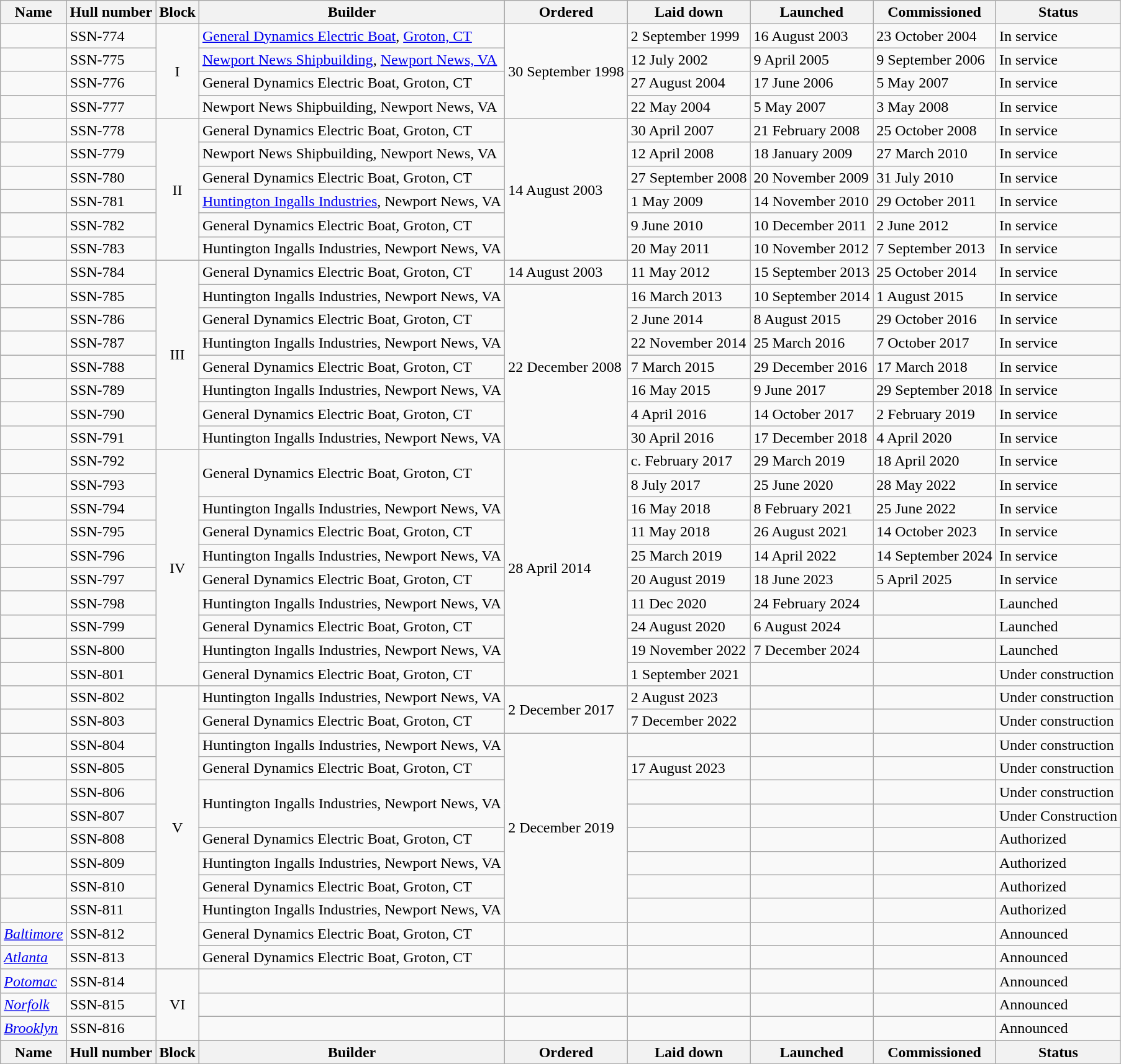<table class="wikitable sortable plainrowheaders">
<tr style="background:#efefef;">
<th>Name</th>
<th>Hull number</th>
<th>Block</th>
<th>Builder</th>
<th>Ordered</th>
<th>Laid down</th>
<th>Launched</th>
<th>Commissioned</th>
<th>Status</th>
</tr>
<tr>
<td></td>
<td>SSN-774</td>
<td rowspan="4" style="text-align: center;">I</td>
<td><a href='#'>General Dynamics Electric Boat</a>, <a href='#'>Groton, CT</a></td>
<td rowspan=4>30 September 1998</td>
<td>2 September 1999</td>
<td>16 August 2003</td>
<td>23 October 2004</td>
<td>In service</td>
</tr>
<tr>
<td></td>
<td>SSN-775</td>
<td><a href='#'>Newport News Shipbuilding</a>, <a href='#'>Newport News, VA</a></td>
<td>12 July 2002</td>
<td>9 April 2005</td>
<td>9 September 2006</td>
<td>In service</td>
</tr>
<tr>
<td></td>
<td>SSN-776</td>
<td>General Dynamics Electric Boat, Groton, CT</td>
<td>27 August 2004</td>
<td>17 June 2006</td>
<td>5 May 2007</td>
<td>In service</td>
</tr>
<tr>
<td></td>
<td>SSN-777</td>
<td>Newport News Shipbuilding, Newport News, VA</td>
<td>22 May 2004</td>
<td>5 May 2007</td>
<td>3 May 2008</td>
<td>In service</td>
</tr>
<tr>
<td></td>
<td>SSN-778</td>
<td rowspan="6" style="text-align: center;">II</td>
<td>General Dynamics Electric Boat, Groton, CT</td>
<td rowspan=6>14 August 2003</td>
<td>30 April 2007</td>
<td>21 February 2008</td>
<td>25 October 2008</td>
<td>In service</td>
</tr>
<tr>
<td></td>
<td>SSN-779</td>
<td>Newport News Shipbuilding, Newport News, VA</td>
<td>12 April 2008</td>
<td>18 January 2009</td>
<td>27 March 2010</td>
<td>In service</td>
</tr>
<tr>
<td></td>
<td>SSN-780</td>
<td>General Dynamics Electric Boat, Groton, CT</td>
<td>27 September 2008</td>
<td>20 November 2009</td>
<td>31 July 2010</td>
<td>In service</td>
</tr>
<tr>
<td></td>
<td>SSN-781</td>
<td><a href='#'>Huntington Ingalls Industries</a>, Newport News, VA</td>
<td>1 May 2009</td>
<td>14 November 2010</td>
<td>29 October 2011</td>
<td>In service</td>
</tr>
<tr>
<td></td>
<td>SSN-782</td>
<td>General Dynamics Electric Boat, Groton, CT</td>
<td>9 June 2010</td>
<td>10 December 2011</td>
<td>2 June 2012</td>
<td>In service</td>
</tr>
<tr>
<td></td>
<td>SSN-783</td>
<td>Huntington Ingalls Industries, Newport News, VA</td>
<td>20 May 2011</td>
<td>10 November 2012</td>
<td>7 September 2013</td>
<td>In service</td>
</tr>
<tr>
<td></td>
<td>SSN-784</td>
<td rowspan="8" style="text-align: center;">III</td>
<td>General Dynamics Electric Boat, Groton, CT</td>
<td>14 August 2003</td>
<td>11 May 2012</td>
<td>15 September 2013</td>
<td>25 October 2014</td>
<td>In service</td>
</tr>
<tr>
<td></td>
<td>SSN-785</td>
<td>Huntington Ingalls Industries, Newport News, VA</td>
<td rowspan=7>22 December 2008</td>
<td>16 March 2013</td>
<td>10 September 2014</td>
<td>1 August 2015</td>
<td>In service</td>
</tr>
<tr>
<td></td>
<td>SSN-786</td>
<td>General Dynamics Electric Boat, Groton, CT</td>
<td>2 June 2014</td>
<td>8 August 2015</td>
<td>29 October 2016</td>
<td>In service</td>
</tr>
<tr>
<td></td>
<td>SSN-787</td>
<td>Huntington Ingalls Industries, Newport News, VA</td>
<td>22 November 2014</td>
<td>25 March 2016</td>
<td>7 October 2017</td>
<td>In service</td>
</tr>
<tr>
<td></td>
<td>SSN-788</td>
<td>General Dynamics Electric Boat, Groton, CT</td>
<td>7 March 2015</td>
<td>29 December 2016</td>
<td>17 March 2018</td>
<td>In service</td>
</tr>
<tr>
<td></td>
<td>SSN-789</td>
<td>Huntington Ingalls Industries, Newport News, VA</td>
<td>16 May 2015</td>
<td>9 June 2017</td>
<td>29 September 2018</td>
<td>In service</td>
</tr>
<tr>
<td></td>
<td>SSN-790</td>
<td>General Dynamics Electric Boat, Groton, CT</td>
<td>4 April 2016</td>
<td>14 October 2017</td>
<td>2 February 2019</td>
<td>In service</td>
</tr>
<tr>
<td></td>
<td>SSN-791</td>
<td>Huntington Ingalls Industries, Newport News, VA</td>
<td>30 April 2016</td>
<td>17 December 2018</td>
<td>4 April 2020</td>
<td>In service</td>
</tr>
<tr>
<td></td>
<td>SSN-792</td>
<td rowspan="10" style="text-align: center;">IV</td>
<td rowspan="2">General Dynamics Electric Boat, Groton, CT</td>
<td rowspan=10>28 April 2014</td>
<td>c. February 2017</td>
<td>29 March 2019</td>
<td>18 April 2020</td>
<td>In service</td>
</tr>
<tr>
<td></td>
<td>SSN-793</td>
<td>8 July 2017</td>
<td>25 June 2020</td>
<td>28 May 2022</td>
<td>In service</td>
</tr>
<tr>
<td></td>
<td>SSN-794</td>
<td>Huntington Ingalls Industries, Newport News, VA</td>
<td>16 May 2018</td>
<td>8 February 2021</td>
<td>25 June 2022</td>
<td>In service</td>
</tr>
<tr>
<td></td>
<td>SSN-795</td>
<td>General Dynamics Electric Boat, Groton, CT</td>
<td>11 May 2018</td>
<td>26 August 2021</td>
<td>14 October 2023</td>
<td>In service</td>
</tr>
<tr>
<td></td>
<td>SSN-796</td>
<td>Huntington Ingalls Industries, Newport News, VA</td>
<td>25 March 2019</td>
<td>14 April 2022</td>
<td>14 September 2024</td>
<td>In service</td>
</tr>
<tr>
<td></td>
<td>SSN-797</td>
<td>General Dynamics Electric Boat, Groton, CT</td>
<td>20 August 2019</td>
<td>18 June 2023</td>
<td>5 April 2025</td>
<td>In service</td>
</tr>
<tr>
<td></td>
<td>SSN-798</td>
<td>Huntington Ingalls Industries, Newport News, VA</td>
<td>11 Dec 2020</td>
<td>24 February 2024</td>
<td></td>
<td>Launched</td>
</tr>
<tr>
<td></td>
<td>SSN-799</td>
<td>General Dynamics Electric Boat, Groton, CT</td>
<td>24 August 2020</td>
<td>6 August 2024</td>
<td></td>
<td>Launched</td>
</tr>
<tr>
<td></td>
<td>SSN-800</td>
<td>Huntington Ingalls Industries, Newport News, VA</td>
<td>19 November 2022</td>
<td>7 December 2024</td>
<td></td>
<td>Launched</td>
</tr>
<tr>
<td></td>
<td>SSN-801</td>
<td>General Dynamics Electric Boat, Groton, CT</td>
<td>1 September 2021</td>
<td></td>
<td></td>
<td>Under construction</td>
</tr>
<tr>
<td></td>
<td>SSN-802</td>
<td rowspan="12" style="text-align: center;">V</td>
<td>Huntington Ingalls Industries, Newport News, VA</td>
<td rowspan="2">2 December 2017</td>
<td>2 August 2023</td>
<td></td>
<td></td>
<td>Under construction</td>
</tr>
<tr>
<td></td>
<td>SSN-803</td>
<td>General Dynamics Electric Boat, Groton, CT</td>
<td>7 December 2022</td>
<td></td>
<td></td>
<td>Under construction</td>
</tr>
<tr>
<td></td>
<td>SSN-804</td>
<td>Huntington Ingalls Industries, Newport News, VA</td>
<td rowspan="8">2 December 2019</td>
<td></td>
<td></td>
<td></td>
<td>Under construction</td>
</tr>
<tr>
<td></td>
<td>SSN-805</td>
<td>General Dynamics Electric Boat, Groton, CT</td>
<td>17 August 2023</td>
<td></td>
<td></td>
<td>Under construction</td>
</tr>
<tr>
<td></td>
<td>SSN-806</td>
<td rowspan="2">Huntington Ingalls Industries, Newport News, VA</td>
<td></td>
<td></td>
<td></td>
<td>Under construction</td>
</tr>
<tr>
<td></td>
<td>SSN-807</td>
<td></td>
<td></td>
<td></td>
<td>Under Construction</td>
</tr>
<tr>
<td></td>
<td>SSN-808</td>
<td>General Dynamics Electric Boat, Groton, CT</td>
<td></td>
<td></td>
<td></td>
<td>Authorized</td>
</tr>
<tr>
<td></td>
<td>SSN-809</td>
<td>Huntington Ingalls Industries, Newport News, VA</td>
<td></td>
<td></td>
<td></td>
<td>Authorized</td>
</tr>
<tr>
<td></td>
<td>SSN-810</td>
<td>General Dynamics Electric Boat, Groton, CT</td>
<td></td>
<td></td>
<td></td>
<td>Authorized</td>
</tr>
<tr>
<td></td>
<td>SSN-811</td>
<td>Huntington Ingalls Industries, Newport News, VA</td>
<td></td>
<td></td>
<td></td>
<td>Authorized</td>
</tr>
<tr>
<td><em><a href='#'>Baltimore</a></em></td>
<td>SSN-812</td>
<td>General Dynamics Electric Boat, Groton, CT</td>
<td></td>
<td></td>
<td></td>
<td></td>
<td>Announced</td>
</tr>
<tr>
<td><em><a href='#'>Atlanta</a></em></td>
<td>SSN-813</td>
<td>General Dynamics Electric Boat, Groton, CT</td>
<td></td>
<td></td>
<td></td>
<td></td>
<td>Announced</td>
</tr>
<tr>
<td><em><a href='#'>Potomac</a></em></td>
<td>SSN-814</td>
<td rowspan="3" style="text-align: center;">VI</td>
<td></td>
<td></td>
<td></td>
<td></td>
<td></td>
<td>Announced</td>
</tr>
<tr>
<td><em><a href='#'>Norfolk</a></em></td>
<td>SSN-815</td>
<td></td>
<td></td>
<td></td>
<td></td>
<td></td>
<td>Announced</td>
</tr>
<tr>
<td><em><a href='#'>Brooklyn</a></em></td>
<td>SSN-816</td>
<td></td>
<td></td>
<td></td>
<td></td>
<td></td>
<td>Announced</td>
</tr>
<tr>
<th>Name</th>
<th>Hull number</th>
<th>Block</th>
<th>Builder</th>
<th>Ordered</th>
<th>Laid down</th>
<th>Launched</th>
<th>Commissioned</th>
<th>Status</th>
</tr>
<tr>
</tr>
</table>
